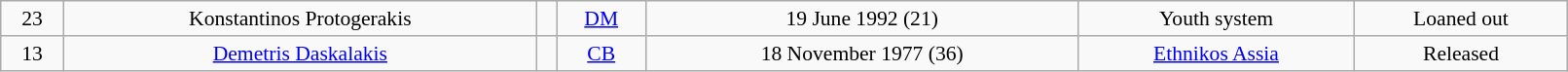<table class="wikitable" style="text-align:center; font-size:90%; width:85%;">
<tr>
<td>23</td>
<td>Konstantinos Protogerakis</td>
<td></td>
<td><a href='#'>DM</a></td>
<td>19 June 1992 (21)</td>
<td>Youth system</td>
<td>Loaned out</td>
</tr>
<tr>
<td>13</td>
<td><a href='#'>Demetris Daskalakis</a></td>
<td> </td>
<td><a href='#'>CB</a></td>
<td>18 November 1977 (36)</td>
<td> <a href='#'>Ethnikos Assia</a></td>
<td>Released</td>
</tr>
</table>
